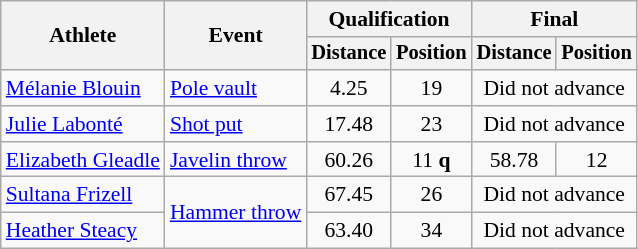<table class=wikitable style="font-size:90%">
<tr>
<th rowspan="2">Athlete</th>
<th rowspan="2">Event</th>
<th colspan="2">Qualification</th>
<th colspan="2">Final</th>
</tr>
<tr style="font-size:95%">
<th>Distance</th>
<th>Position</th>
<th>Distance</th>
<th>Position</th>
</tr>
<tr align=center>
<td align=left><a href='#'>Mélanie Blouin</a></td>
<td align=left><a href='#'>Pole vault</a></td>
<td>4.25</td>
<td>19</td>
<td colspan=2>Did not advance</td>
</tr>
<tr align=center>
<td align=left><a href='#'>Julie Labonté</a></td>
<td align=left><a href='#'>Shot put</a></td>
<td>17.48</td>
<td>23</td>
<td colspan=2>Did not advance</td>
</tr>
<tr align=center>
<td align=left><a href='#'>Elizabeth Gleadle</a></td>
<td align=left><a href='#'>Javelin throw</a></td>
<td>60.26</td>
<td>11 <strong>q</strong></td>
<td>58.78</td>
<td>12</td>
</tr>
<tr align=center>
<td align=left><a href='#'>Sultana Frizell</a></td>
<td align=left rowspan=2><a href='#'>Hammer throw</a></td>
<td>67.45</td>
<td>26</td>
<td colspan=2>Did not advance</td>
</tr>
<tr align=center>
<td align=left><a href='#'>Heather Steacy</a></td>
<td>63.40</td>
<td>34</td>
<td colspan=2>Did not advance</td>
</tr>
</table>
